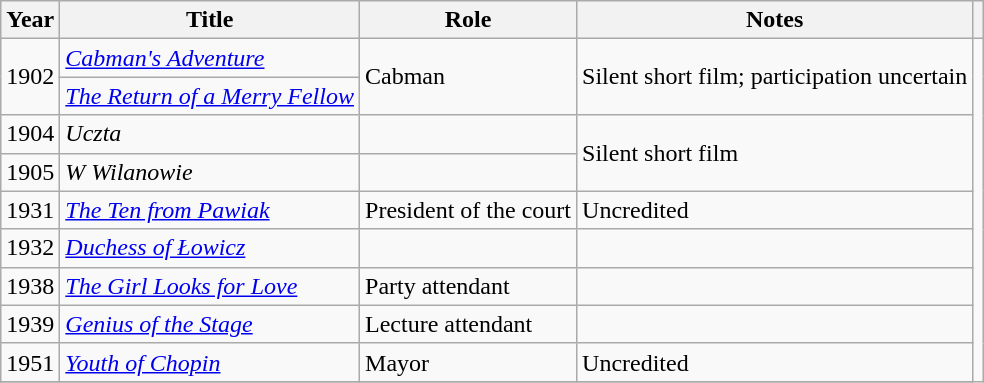<table class="wikitable plainrowheaders sortable">
<tr>
<th scope="col">Year</th>
<th scope="col">Title</th>
<th scope="col">Role</th>
<th scope="col" class="unsortable">Notes</th>
<th scope="col" class="unsortable"></th>
</tr>
<tr>
<td rowspan=2>1902</td>
<td><em><a href='#'>Cabman's Adventure</a></em></td>
<td rowspan=2>Cabman</td>
<td rowspan=2>Silent short film; participation uncertain</td>
<td rowspan=30></td>
</tr>
<tr>
<td><em><a href='#'>The Return of a Merry Fellow</a></em></td>
</tr>
<tr>
<td>1904</td>
<td><em>Uczta</em></td>
<td></td>
<td rowspan=2>Silent short film</td>
</tr>
<tr>
<td>1905</td>
<td><em>W Wilanowie</em></td>
<td></td>
</tr>
<tr>
<td>1931</td>
<td><em><a href='#'>The Ten from Pawiak</a></em></td>
<td>President of the court</td>
<td>Uncredited</td>
</tr>
<tr>
<td>1932</td>
<td><em><a href='#'>Duchess of Łowicz</a></em></td>
<td></td>
<td></td>
</tr>
<tr>
<td>1938</td>
<td><em><a href='#'>The Girl Looks for Love</a></em></td>
<td>Party attendant</td>
<td></td>
</tr>
<tr>
<td>1939</td>
<td><em><a href='#'>Genius of the Stage</a></em></td>
<td>Lecture attendant</td>
<td></td>
</tr>
<tr>
<td>1951</td>
<td><em><a href='#'>Youth of Chopin</a></em></td>
<td>Mayor</td>
<td>Uncredited</td>
</tr>
<tr>
</tr>
</table>
